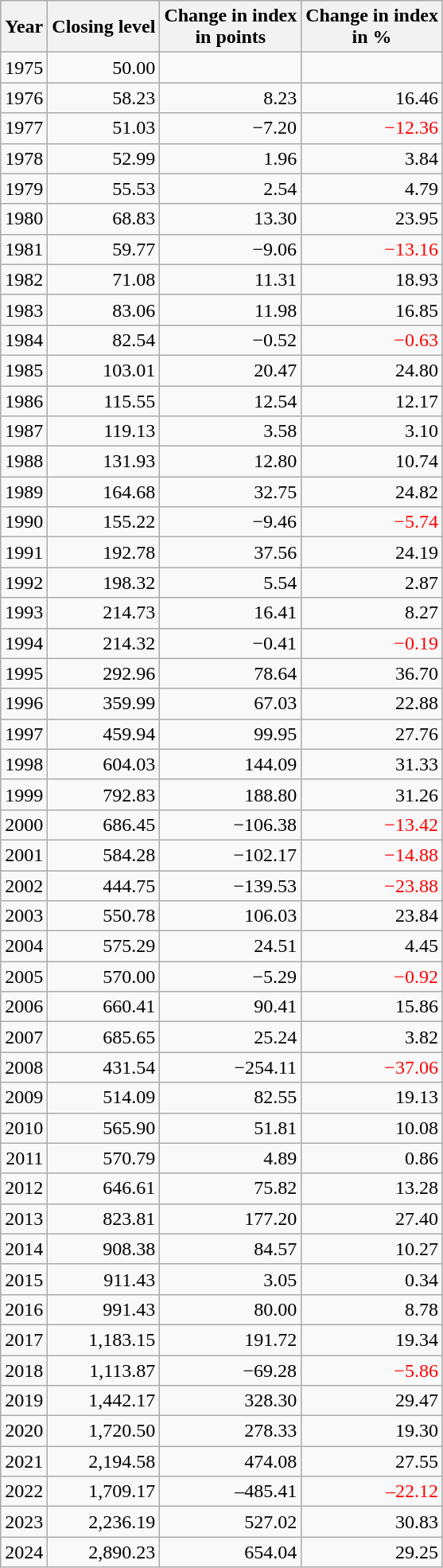<table class="wikitable sortable" style="text-align:right;">
<tr>
<th>Year</th>
<th>Closing level</th>
<th>Change in index<br>in points</th>
<th>Change in index<br>in %</th>
</tr>
<tr>
<td>1975</td>
<td>50.00</td>
<td></td>
<td></td>
</tr>
<tr>
<td>1976</td>
<td>58.23</td>
<td>8.23</td>
<td>16.46</td>
</tr>
<tr>
<td>1977</td>
<td>51.03</td>
<td>−7.20</td>
<td style="color:red">−12.36</td>
</tr>
<tr>
<td>1978</td>
<td>52.99</td>
<td>1.96</td>
<td>3.84</td>
</tr>
<tr>
<td>1979</td>
<td>55.53</td>
<td>2.54</td>
<td>4.79</td>
</tr>
<tr>
<td>1980</td>
<td>68.83</td>
<td>13.30</td>
<td>23.95</td>
</tr>
<tr>
<td>1981</td>
<td>59.77</td>
<td>−9.06</td>
<td style="color:red">−13.16</td>
</tr>
<tr>
<td>1982</td>
<td>71.08</td>
<td>11.31</td>
<td>18.93</td>
</tr>
<tr>
<td>1983</td>
<td>83.06</td>
<td>11.98</td>
<td>16.85</td>
</tr>
<tr>
<td>1984</td>
<td>82.54</td>
<td>−0.52</td>
<td style="color:red">−0.63</td>
</tr>
<tr>
<td>1985</td>
<td>103.01</td>
<td>20.47</td>
<td>24.80</td>
</tr>
<tr>
<td>1986</td>
<td>115.55</td>
<td>12.54</td>
<td>12.17</td>
</tr>
<tr>
<td>1987</td>
<td>119.13</td>
<td>3.58</td>
<td>3.10</td>
</tr>
<tr>
<td>1988</td>
<td>131.93</td>
<td>12.80</td>
<td>10.74</td>
</tr>
<tr>
<td>1989</td>
<td>164.68</td>
<td>32.75</td>
<td>24.82</td>
</tr>
<tr>
<td>1990</td>
<td>155.22</td>
<td>−9.46</td>
<td style="color:red">−5.74</td>
</tr>
<tr>
<td>1991</td>
<td>192.78</td>
<td>37.56</td>
<td>24.19</td>
</tr>
<tr>
<td>1992</td>
<td>198.32</td>
<td>5.54</td>
<td>2.87</td>
</tr>
<tr>
<td>1993</td>
<td>214.73</td>
<td>16.41</td>
<td>8.27</td>
</tr>
<tr>
<td>1994</td>
<td>214.32</td>
<td>−0.41</td>
<td style="color:red">−0.19</td>
</tr>
<tr>
<td>1995</td>
<td>292.96</td>
<td>78.64</td>
<td>36.70</td>
</tr>
<tr>
<td>1996</td>
<td>359.99</td>
<td>67.03</td>
<td>22.88</td>
</tr>
<tr>
<td>1997</td>
<td>459.94</td>
<td>99.95</td>
<td>27.76</td>
</tr>
<tr>
<td>1998</td>
<td>604.03</td>
<td>144.09</td>
<td>31.33</td>
</tr>
<tr>
<td>1999</td>
<td>792.83</td>
<td>188.80</td>
<td>31.26</td>
</tr>
<tr>
<td>2000</td>
<td>686.45</td>
<td>−106.38</td>
<td style="color:red">−13.42</td>
</tr>
<tr>
<td>2001</td>
<td>584.28</td>
<td>−102.17</td>
<td style="color:red">−14.88</td>
</tr>
<tr>
<td>2002</td>
<td>444.75</td>
<td>−139.53</td>
<td style="color:red">−23.88</td>
</tr>
<tr>
<td>2003</td>
<td>550.78</td>
<td>106.03</td>
<td>23.84</td>
</tr>
<tr>
<td>2004</td>
<td>575.29</td>
<td>24.51</td>
<td>4.45</td>
</tr>
<tr>
<td>2005</td>
<td>570.00</td>
<td>−5.29</td>
<td style="color:red">−0.92</td>
</tr>
<tr>
<td>2006</td>
<td>660.41</td>
<td>90.41</td>
<td>15.86</td>
</tr>
<tr>
<td>2007</td>
<td>685.65</td>
<td>25.24</td>
<td>3.82</td>
</tr>
<tr>
<td>2008</td>
<td>431.54</td>
<td>−254.11</td>
<td style="color:red">−37.06</td>
</tr>
<tr>
<td>2009</td>
<td>514.09</td>
<td>82.55</td>
<td>19.13</td>
</tr>
<tr>
<td>2010</td>
<td>565.90</td>
<td>51.81</td>
<td>10.08</td>
</tr>
<tr>
<td>2011</td>
<td>570.79</td>
<td>4.89</td>
<td>0.86</td>
</tr>
<tr>
<td>2012</td>
<td>646.61</td>
<td>75.82</td>
<td>13.28</td>
</tr>
<tr>
<td>2013</td>
<td>823.81</td>
<td>177.20</td>
<td>27.40</td>
</tr>
<tr>
<td>2014</td>
<td>908.38</td>
<td>84.57</td>
<td>10.27</td>
</tr>
<tr>
<td>2015</td>
<td>911.43</td>
<td>3.05</td>
<td>0.34</td>
</tr>
<tr>
<td>2016</td>
<td>991.43</td>
<td>80.00</td>
<td>8.78</td>
</tr>
<tr>
<td>2017</td>
<td>1,183.15</td>
<td>191.72</td>
<td>19.34</td>
</tr>
<tr>
<td>2018</td>
<td>1,113.87</td>
<td>−69.28</td>
<td style="color:red">−5.86</td>
</tr>
<tr>
<td>2019</td>
<td>1,442.17</td>
<td>328.30</td>
<td>29.47</td>
</tr>
<tr>
<td>2020</td>
<td>1,720.50</td>
<td>278.33</td>
<td>19.30</td>
</tr>
<tr>
<td>2021</td>
<td>2,194.58</td>
<td>474.08</td>
<td>27.55</td>
</tr>
<tr>
<td>2022</td>
<td>1,709.17</td>
<td>–485.41</td>
<td style="color:red">–22.12</td>
</tr>
<tr>
<td>2023</td>
<td>2,236.19</td>
<td>527.02</td>
<td>30.83</td>
</tr>
<tr>
<td>2024</td>
<td>2,890.23</td>
<td>654.04</td>
<td>29.25</td>
</tr>
</table>
